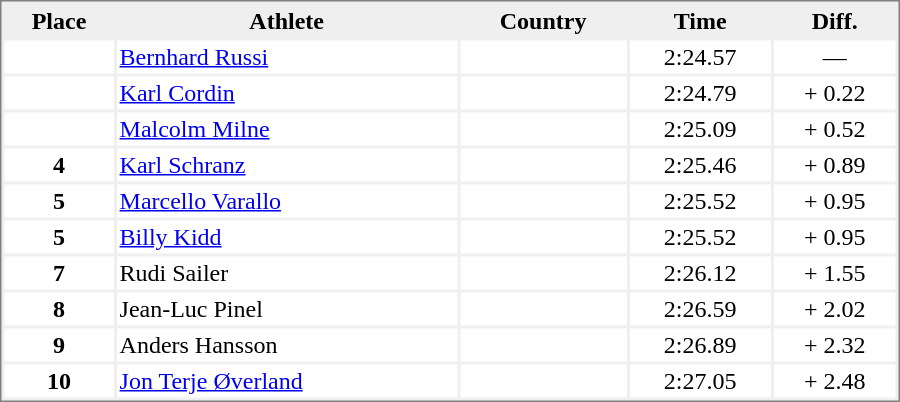<table style="border-style:solid;border-width:1px;border-color:#808080;background-color:#EFEFEF" cellspacing="2" cellpadding="2" width="600px">
<tr bgcolor="#EFEFEF">
<th>Place</th>
<th>Athlete</th>
<th>Country</th>
<th>Time</th>
<th>Diff.</th>
</tr>
<tr align="center" valign="top" bgcolor="#FFFFFF">
<th></th>
<td align="left"><a href='#'>Bernhard Russi</a></td>
<td align="left"></td>
<td>2:24.57</td>
<td>—</td>
</tr>
<tr align="center" valign="top" bgcolor="#FFFFFF">
<th></th>
<td align="left"><a href='#'>Karl Cordin</a></td>
<td align="left"></td>
<td>2:24.79</td>
<td>+ 0.22</td>
</tr>
<tr align="center" valign="top" bgcolor="#FFFFFF">
<th></th>
<td align="left"><a href='#'>Malcolm Milne</a></td>
<td align="left"></td>
<td>2:25.09</td>
<td>+ 0.52</td>
</tr>
<tr align="center" valign="top" bgcolor="#FFFFFF">
<th>4</th>
<td align="left"><a href='#'>Karl Schranz</a></td>
<td align="left"></td>
<td>2:25.46</td>
<td>+ 0.89</td>
</tr>
<tr align="center" valign="top" bgcolor="#FFFFFF">
<th>5</th>
<td align="left"><a href='#'>Marcello Varallo</a></td>
<td align="left"></td>
<td>2:25.52</td>
<td>+ 0.95</td>
</tr>
<tr align="center" valign="top" bgcolor="#FFFFFF">
<th>5</th>
<td align="left"><a href='#'>Billy Kidd</a></td>
<td align="left"></td>
<td>2:25.52</td>
<td>+ 0.95</td>
</tr>
<tr align="center" valign="top" bgcolor="#FFFFFF">
<th>7</th>
<td align="left">Rudi Sailer</td>
<td align="left"></td>
<td>2:26.12</td>
<td>+ 1.55</td>
</tr>
<tr align="center" valign="top" bgcolor="#FFFFFF">
<th>8</th>
<td align="left">Jean-Luc Pinel</td>
<td align="left"></td>
<td>2:26.59</td>
<td>+ 2.02</td>
</tr>
<tr align="center" valign="top" bgcolor="#FFFFFF">
<th>9</th>
<td align="left">Anders Hansson</td>
<td align="left"></td>
<td>2:26.89</td>
<td>+ 2.32</td>
</tr>
<tr align="center" valign="top" bgcolor="#FFFFFF">
<th>10</th>
<td align="left"><a href='#'>Jon Terje Øverland</a></td>
<td align="left"></td>
<td>2:27.05</td>
<td>+ 2.48</td>
</tr>
</table>
